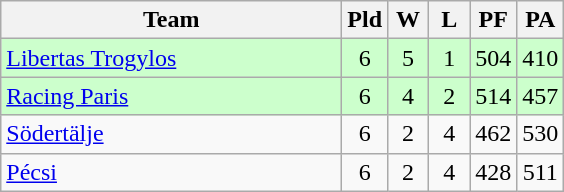<table class="wikitable" style="text-align:center">
<tr>
<th width=220>Team</th>
<th width=20>Pld</th>
<th width=20>W</th>
<th width=20>L</th>
<th width=20>PF</th>
<th width=20>PA</th>
</tr>
<tr bgcolor="#ccffcc">
<td align="left"> <a href='#'>Libertas Trogylos</a></td>
<td>6</td>
<td>5</td>
<td>1</td>
<td>504</td>
<td>410</td>
</tr>
<tr bgcolor="#ccffcc">
<td align="left"> <a href='#'>Racing Paris</a></td>
<td>6</td>
<td>4</td>
<td>2</td>
<td>514</td>
<td>457</td>
</tr>
<tr>
<td align="left"> <a href='#'>Södertälje</a></td>
<td>6</td>
<td>2</td>
<td>4</td>
<td>462</td>
<td>530</td>
</tr>
<tr>
<td align="left"> <a href='#'>Pécsi</a></td>
<td>6</td>
<td>2</td>
<td>4</td>
<td>428</td>
<td>511</td>
</tr>
</table>
